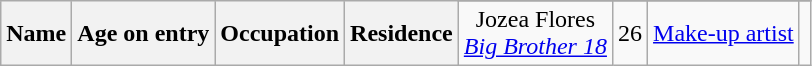<table class="wikitable sortable" style="text-align:center">
<tr>
<th rowspan="2">Name</th>
<th rowspan="2">Age on entry</th>
<th rowspan="2">Occupation</th>
<th rowspan="2">Residence</th>
</tr>
<tr>
<td>Jozea Flores<br><em><a href='#'>Big Brother 18</a></em></td>
<td>26</td>
<td><a href='#'>Make-up artist</a></td>
<td></td>
</tr>
</table>
